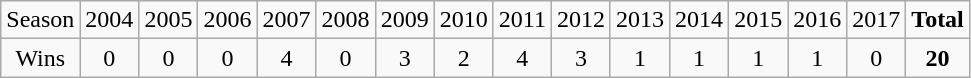<table class="wikitable sortable">
<tr>
<td>Season</td>
<td>2004</td>
<td>2005</td>
<td>2006</td>
<td>2007</td>
<td>2008</td>
<td>2009</td>
<td>2010</td>
<td>2011</td>
<td>2012</td>
<td>2013</td>
<td>2014</td>
<td>2015</td>
<td>2016</td>
<td>2017</td>
<td><strong>Total</strong></td>
</tr>
<tr align=center>
<td>Wins</td>
<td>0</td>
<td>0</td>
<td>0</td>
<td>4</td>
<td>0</td>
<td>3</td>
<td>2</td>
<td>4</td>
<td>3</td>
<td>1</td>
<td>1</td>
<td>1</td>
<td>1</td>
<td>0</td>
<td><strong>20</strong></td>
</tr>
</table>
